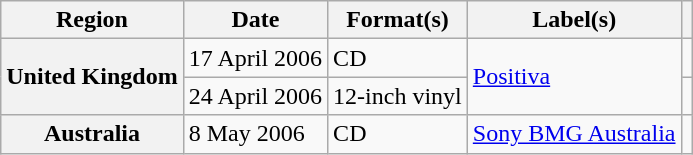<table class="wikitable plainrowheaders">
<tr>
<th scope="col">Region</th>
<th scope="col">Date</th>
<th scope="col">Format(s)</th>
<th scope="col">Label(s)</th>
<th scope="col"></th>
</tr>
<tr>
<th scope="row" rowspan="2">United Kingdom</th>
<td>17 April 2006</td>
<td>CD</td>
<td rowspan="2"><a href='#'>Positiva</a></td>
<td></td>
</tr>
<tr>
<td>24 April 2006</td>
<td>12-inch vinyl</td>
<td></td>
</tr>
<tr>
<th scope="row">Australia</th>
<td>8 May 2006</td>
<td>CD</td>
<td><a href='#'>Sony BMG Australia</a></td>
<td></td>
</tr>
</table>
